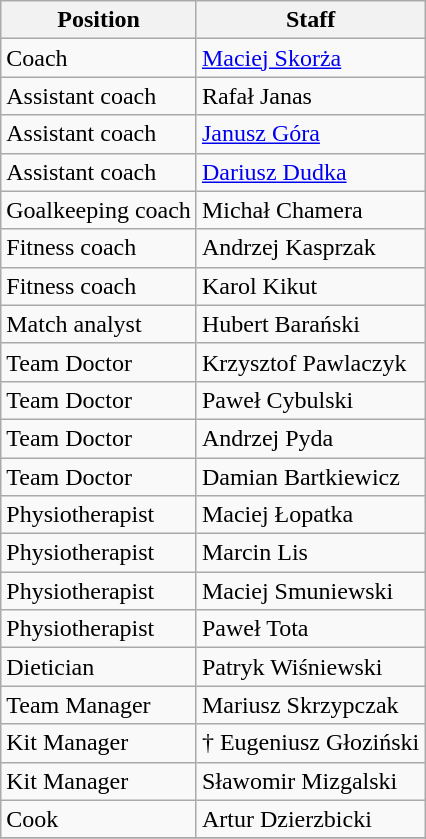<table class="wikitable">
<tr>
<th>Position</th>
<th>Staff</th>
</tr>
<tr>
<td>Coach</td>
<td> <a href='#'>Maciej Skorża</a></td>
</tr>
<tr>
<td>Assistant coach</td>
<td> Rafał Janas</td>
</tr>
<tr>
<td>Assistant coach</td>
<td> <a href='#'>Janusz Góra</a></td>
</tr>
<tr>
<td>Assistant coach</td>
<td> <a href='#'>Dariusz Dudka</a></td>
</tr>
<tr>
<td>Goalkeeping coach</td>
<td> Michał Chamera</td>
</tr>
<tr>
<td>Fitness coach</td>
<td> Andrzej Kasprzak</td>
</tr>
<tr>
<td>Fitness coach</td>
<td> Karol Kikut</td>
</tr>
<tr>
<td>Match analyst</td>
<td> Hubert Barański</td>
</tr>
<tr>
<td>Team Doctor</td>
<td> Krzysztof Pawlaczyk</td>
</tr>
<tr>
<td>Team Doctor</td>
<td> Paweł Cybulski</td>
</tr>
<tr>
<td>Team Doctor</td>
<td> Andrzej Pyda</td>
</tr>
<tr>
<td>Team Doctor</td>
<td> Damian Bartkiewicz</td>
</tr>
<tr>
<td>Physiotherapist</td>
<td> Maciej Łopatka</td>
</tr>
<tr>
<td>Physiotherapist</td>
<td> Marcin Lis</td>
</tr>
<tr>
<td>Physiotherapist</td>
<td> Maciej Smuniewski</td>
</tr>
<tr>
<td>Physiotherapist</td>
<td> Paweł Tota</td>
</tr>
<tr>
<td>Dietician</td>
<td> Patryk Wiśniewski</td>
</tr>
<tr>
<td>Team Manager</td>
<td> Mariusz Skrzypczak</td>
</tr>
<tr>
<td>Kit Manager</td>
<td> † Eugeniusz Głoziński</td>
</tr>
<tr>
<td>Kit Manager</td>
<td> Sławomir Mizgalski</td>
</tr>
<tr>
<td>Cook</td>
<td> Artur Dzierzbicki</td>
</tr>
<tr>
</tr>
</table>
